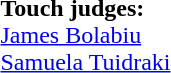<table style="width:100%; font-size:100%;">
<tr>
<td><br><strong>Touch judges:</strong>
<br> <a href='#'>James Bolabiu</a>
<br> <a href='#'>Samuela Tuidraki</a></td>
</tr>
</table>
